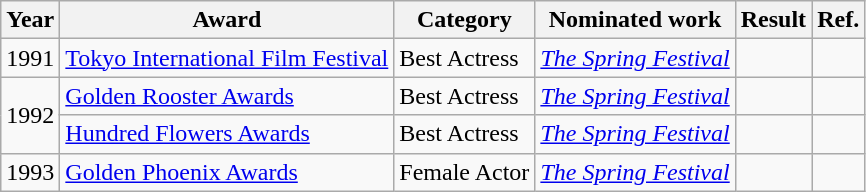<table class="wikitable">
<tr>
<th>Year</th>
<th>Award</th>
<th>Category</th>
<th>Nominated work</th>
<th>Result</th>
<th>Ref.</th>
</tr>
<tr>
<td>1991</td>
<td><a href='#'>Tokyo International Film Festival</a></td>
<td>Best Actress</td>
<td><em><a href='#'>The Spring Festival</a></em></td>
<td></td>
<td></td>
</tr>
<tr>
<td rowspan=2>1992</td>
<td><a href='#'>Golden Rooster Awards</a></td>
<td>Best Actress</td>
<td><em><a href='#'>The Spring Festival</a></em></td>
<td></td>
<td></td>
</tr>
<tr>
<td><a href='#'>Hundred Flowers Awards</a></td>
<td>Best Actress</td>
<td><em><a href='#'>The Spring Festival</a></em></td>
<td></td>
<td></td>
</tr>
<tr>
<td>1993</td>
<td><a href='#'>Golden Phoenix Awards</a></td>
<td>Female Actor</td>
<td><em><a href='#'>The Spring Festival</a></em></td>
<td></td>
<td></td>
</tr>
</table>
